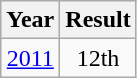<table class="wikitable" style="text-align:center">
<tr>
<th>Year</th>
<th>Result</th>
</tr>
<tr>
<td><a href='#'>2011</a></td>
<td>12th</td>
</tr>
</table>
